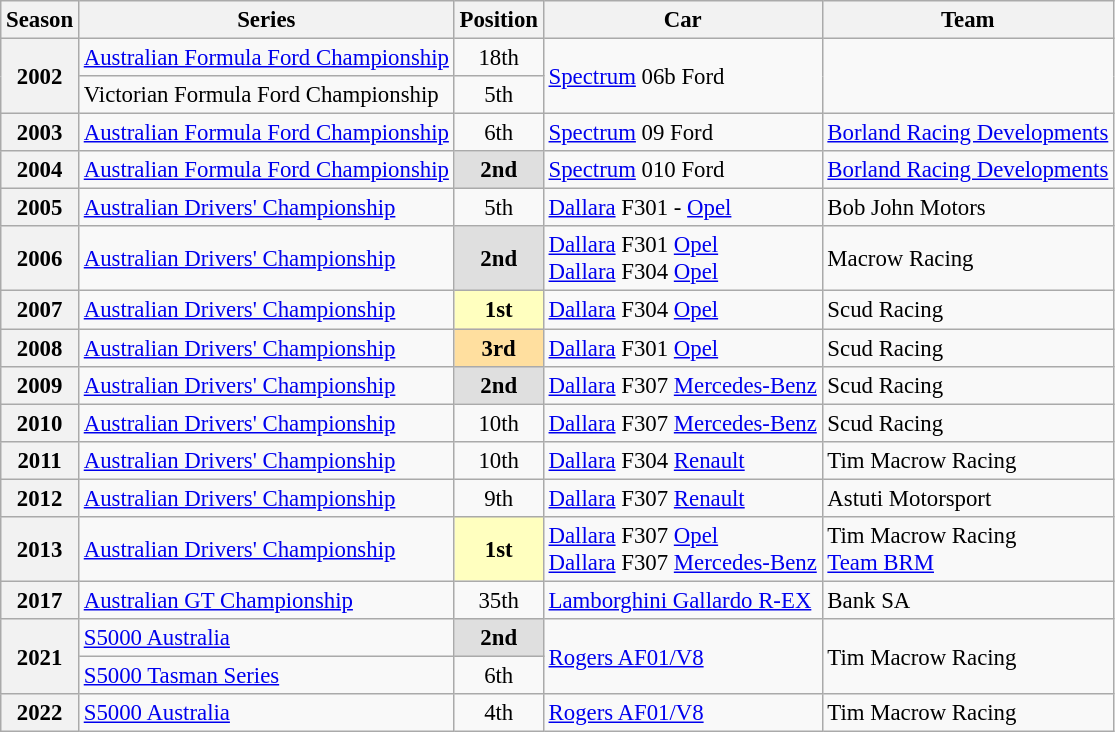<table class="wikitable" style="font-size: 95%;">
<tr>
<th>Season</th>
<th>Series</th>
<th>Position</th>
<th>Car</th>
<th>Team</th>
</tr>
<tr>
<th rowspan=2>2002</th>
<td><a href='#'>Australian Formula Ford Championship</a></td>
<td align="center">18th</td>
<td rowspan=2><a href='#'>Spectrum</a> 06b Ford</td>
<td rowspan=2></td>
</tr>
<tr>
<td>Victorian Formula Ford Championship</td>
<td align="center">5th</td>
</tr>
<tr>
<th>2003</th>
<td><a href='#'>Australian Formula Ford Championship</a></td>
<td align="center">6th</td>
<td><a href='#'>Spectrum</a> 09 Ford</td>
<td><a href='#'>Borland Racing Developments</a></td>
</tr>
<tr>
<th>2004</th>
<td><a href='#'>Australian Formula Ford Championship</a></td>
<td align="center" style="background:#dfdfdf;"><strong>2nd</strong></td>
<td><a href='#'>Spectrum</a> 010 Ford</td>
<td><a href='#'>Borland Racing Developments</a></td>
</tr>
<tr>
<th>2005</th>
<td><a href='#'>Australian Drivers' Championship</a></td>
<td align="center">5th</td>
<td><a href='#'>Dallara</a> F301 - <a href='#'>Opel</a></td>
<td>Bob John Motors</td>
</tr>
<tr>
<th>2006</th>
<td><a href='#'>Australian Drivers' Championship</a></td>
<td align="center" style="background:#dfdfdf;"><strong>2nd</strong></td>
<td><a href='#'>Dallara</a> F301 <a href='#'>Opel</a><br> <a href='#'>Dallara</a> F304 <a href='#'>Opel</a></td>
<td>Macrow Racing</td>
</tr>
<tr>
<th>2007</th>
<td><a href='#'>Australian Drivers' Championship</a></td>
<td align="center" style="background:#ffffbf;"><strong>1st</strong></td>
<td><a href='#'>Dallara</a> F304 <a href='#'>Opel</a></td>
<td>Scud Racing</td>
</tr>
<tr>
<th>2008</th>
<td><a href='#'>Australian Drivers' Championship</a></td>
<td align="center" style="background:#ffdf9f;"><strong>3rd</strong></td>
<td><a href='#'>Dallara</a> F301 <a href='#'>Opel</a></td>
<td>Scud Racing</td>
</tr>
<tr>
<th>2009</th>
<td><a href='#'>Australian Drivers' Championship</a></td>
<td align="center" style="background:#dfdfdf;"><strong>2nd</strong></td>
<td><a href='#'>Dallara</a> F307 <a href='#'>Mercedes-Benz</a></td>
<td>Scud Racing</td>
</tr>
<tr>
<th>2010</th>
<td><a href='#'>Australian Drivers' Championship</a></td>
<td align="center">10th</td>
<td><a href='#'>Dallara</a> F307 <a href='#'>Mercedes-Benz</a></td>
<td>Scud Racing</td>
</tr>
<tr>
<th>2011</th>
<td><a href='#'>Australian Drivers' Championship</a></td>
<td align="center">10th</td>
<td><a href='#'>Dallara</a> F304 <a href='#'>Renault</a></td>
<td>Tim Macrow Racing</td>
</tr>
<tr>
<th>2012</th>
<td><a href='#'>Australian Drivers' Championship</a></td>
<td align="center">9th</td>
<td><a href='#'>Dallara</a> F307 <a href='#'>Renault</a></td>
<td>Astuti Motorsport</td>
</tr>
<tr>
<th>2013</th>
<td><a href='#'>Australian Drivers' Championship</a></td>
<td align="center" style="background:#ffffbf;"><strong>1st</strong></td>
<td><a href='#'>Dallara</a> F307 <a href='#'>Opel</a><br> <a href='#'>Dallara</a> F307 <a href='#'>Mercedes-Benz</a></td>
<td>Tim Macrow Racing<br> <a href='#'>Team BRM</a></td>
</tr>
<tr>
<th>2017</th>
<td><a href='#'>Australian GT Championship</a></td>
<td align="center">35th</td>
<td><a href='#'>Lamborghini Gallardo R-EX</a></td>
<td>Bank SA</td>
</tr>
<tr>
<th rowspan=2>2021</th>
<td><a href='#'>S5000 Australia</a></td>
<td align="center" style="background:#dfdfdf;"><strong>2nd</strong></td>
<td rowspan=2><a href='#'>Rogers AF01/V8</a></td>
<td rowspan=2>Tim Macrow Racing</td>
</tr>
<tr>
<td><a href='#'>S5000 Tasman Series</a></td>
<td align="center">6th</td>
</tr>
<tr>
<th>2022</th>
<td><a href='#'>S5000 Australia</a></td>
<td align="center">4th</td>
<td rowspan=2><a href='#'>Rogers AF01/V8</a></td>
<td rowspan=2>Tim Macrow Racing</td>
</tr>
</table>
